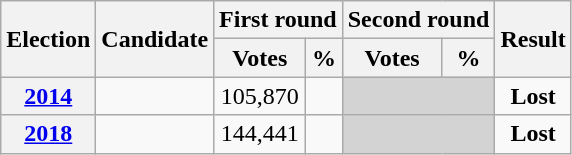<table class=wikitable style=text-align:center>
<tr>
<th rowspan="2"><strong>Election</strong></th>
<th rowspan="2">Candidate</th>
<th colspan="2" scope="col">First round</th>
<th colspan="2">Second round</th>
<th rowspan="2">Result</th>
</tr>
<tr>
<th><strong>Votes</strong></th>
<th><strong>%</strong></th>
<th><strong>Votes</strong></th>
<th><strong>%</strong></th>
</tr>
<tr>
<th><a href='#'>2014</a></th>
<td></td>
<td>105,870</td>
<td></td>
<td bgcolor=lightgrey colspan=2></td>
<td><strong>Lost</strong> </td>
</tr>
<tr>
<th><a href='#'>2018</a></th>
<td></td>
<td>144,441</td>
<td></td>
<td bgcolor=lightgrey colspan=2></td>
<td><strong>Lost</strong> </td>
</tr>
</table>
